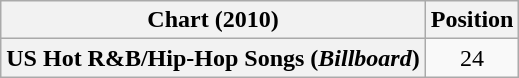<table class="wikitable plainrowheaders" style="text-align:center">
<tr>
<th scope="col">Chart (2010)</th>
<th scope="col">Position</th>
</tr>
<tr>
<th scope="row">US Hot R&B/Hip-Hop Songs (<em>Billboard</em>)</th>
<td>24</td>
</tr>
</table>
